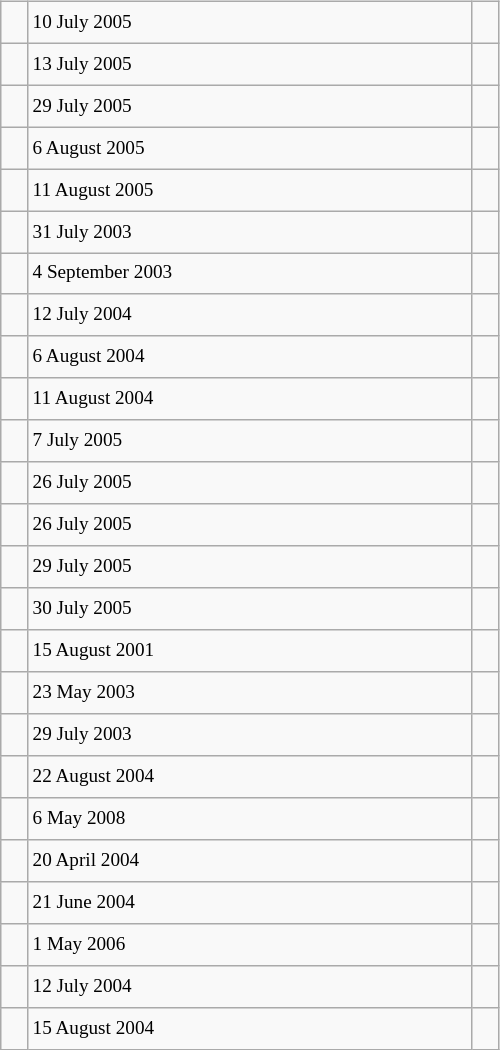<table class="wikitable" style="font-size: 80%; float: left; width: 26em; margin-right: 1em; height: 700px">
<tr>
<td></td>
<td>10 July 2005</td>
<td></td>
</tr>
<tr>
<td></td>
<td>13 July 2005</td>
<td></td>
</tr>
<tr>
<td></td>
<td>29 July 2005</td>
<td></td>
</tr>
<tr>
<td></td>
<td>6 August 2005</td>
<td></td>
</tr>
<tr>
<td></td>
<td>11 August 2005</td>
<td></td>
</tr>
<tr>
<td></td>
<td>31 July 2003</td>
<td></td>
</tr>
<tr>
<td></td>
<td>4 September 2003</td>
<td></td>
</tr>
<tr>
<td></td>
<td>12 July 2004</td>
<td></td>
</tr>
<tr>
<td></td>
<td>6 August 2004</td>
<td></td>
</tr>
<tr>
<td></td>
<td>11 August 2004</td>
<td></td>
</tr>
<tr>
<td></td>
<td>7 July 2005</td>
<td></td>
</tr>
<tr>
<td></td>
<td>26 July 2005</td>
<td></td>
</tr>
<tr>
<td></td>
<td>26 July 2005</td>
<td></td>
</tr>
<tr>
<td></td>
<td>29 July 2005</td>
<td></td>
</tr>
<tr>
<td></td>
<td>30 July 2005</td>
<td></td>
</tr>
<tr>
<td></td>
<td>15 August 2001</td>
<td></td>
</tr>
<tr>
<td></td>
<td>23 May 2003</td>
<td></td>
</tr>
<tr>
<td></td>
<td>29 July 2003</td>
<td></td>
</tr>
<tr>
<td></td>
<td>22 August 2004</td>
<td></td>
</tr>
<tr>
<td></td>
<td>6 May 2008</td>
<td></td>
</tr>
<tr>
<td></td>
<td>20 April 2004</td>
<td></td>
</tr>
<tr>
<td></td>
<td>21 June 2004</td>
<td></td>
</tr>
<tr>
<td></td>
<td>1 May 2006</td>
<td></td>
</tr>
<tr>
<td></td>
<td>12 July 2004</td>
<td></td>
</tr>
<tr>
<td></td>
<td>15 August 2004</td>
<td></td>
</tr>
</table>
